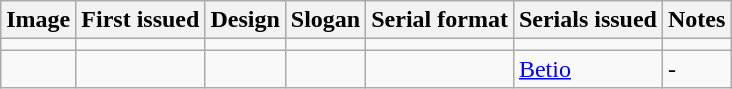<table class="wikitable">
<tr>
<th>Image</th>
<th>First issued</th>
<th>Design</th>
<th>Slogan</th>
<th>Serial format</th>
<th>Serials issued</th>
<th>Notes</th>
</tr>
<tr>
<td></td>
<td></td>
<td></td>
<td></td>
<td></td>
<td></td>
<td></td>
</tr>
<tr>
<td></td>
<td></td>
<td></td>
<td></td>
<td></td>
<td><a href='#'>Betio</a></td>
<td>-</td>
</tr>
</table>
